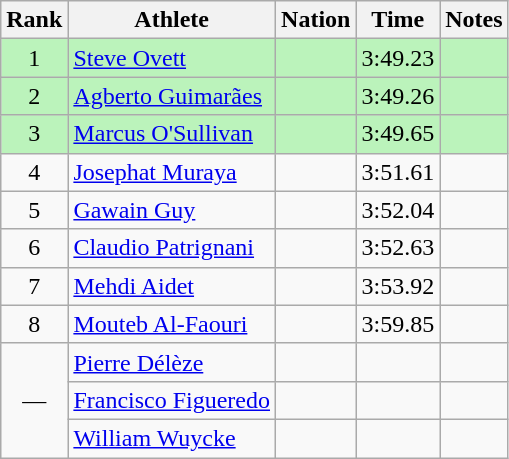<table class="wikitable sortable" style="text-align:center">
<tr>
<th>Rank</th>
<th>Athlete</th>
<th>Nation</th>
<th>Time</th>
<th>Notes</th>
</tr>
<tr style="background:#bbf3bb;">
<td>1</td>
<td align=left><a href='#'>Steve Ovett</a></td>
<td align=left></td>
<td>3:49.23</td>
<td></td>
</tr>
<tr style="background:#bbf3bb;">
<td>2</td>
<td align=left><a href='#'>Agberto Guimarães</a></td>
<td align=left></td>
<td>3:49.26</td>
<td></td>
</tr>
<tr style="background:#bbf3bb;">
<td>3</td>
<td align=left><a href='#'>Marcus O'Sullivan</a></td>
<td align=left></td>
<td>3:49.65</td>
<td></td>
</tr>
<tr>
<td>4</td>
<td align=left><a href='#'>Josephat Muraya</a></td>
<td align=left></td>
<td>3:51.61</td>
<td></td>
</tr>
<tr>
<td>5</td>
<td align=left><a href='#'>Gawain Guy</a></td>
<td align=left></td>
<td>3:52.04</td>
<td></td>
</tr>
<tr>
<td>6</td>
<td align=left><a href='#'>Claudio Patrignani</a></td>
<td align=left></td>
<td>3:52.63</td>
<td></td>
</tr>
<tr>
<td>7</td>
<td align=left><a href='#'>Mehdi Aidet</a></td>
<td align=left></td>
<td>3:53.92</td>
<td></td>
</tr>
<tr>
<td>8</td>
<td align=left><a href='#'>Mouteb Al-Faouri</a></td>
<td align=left></td>
<td>3:59.85</td>
<td></td>
</tr>
<tr>
<td rowspan=3 data-sort-value=9>—</td>
<td align=left><a href='#'>Pierre Délèze</a></td>
<td align=left></td>
<td></td>
<td></td>
</tr>
<tr>
<td align=left><a href='#'>Francisco Figueredo</a></td>
<td align=left></td>
<td></td>
<td></td>
</tr>
<tr>
<td align=left><a href='#'>William Wuycke</a></td>
<td align=left></td>
<td></td>
<td></td>
</tr>
</table>
